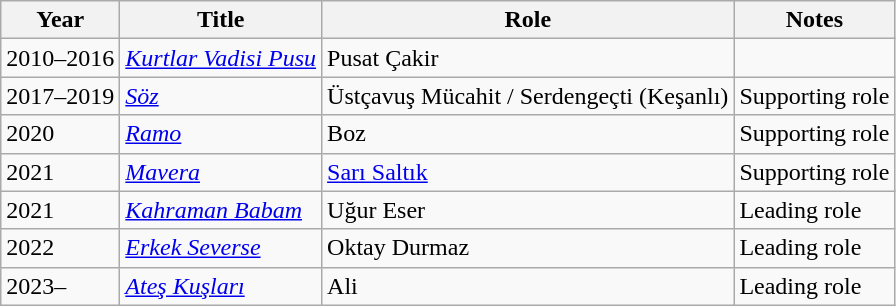<table class="wikitable">
<tr>
<th>Year</th>
<th>Title</th>
<th>Role</th>
<th>Notes</th>
</tr>
<tr>
<td>2010–2016</td>
<td><em><a href='#'>Kurtlar Vadisi Pusu</a></em></td>
<td>Pusat Çakir</td>
<td></td>
</tr>
<tr>
<td>2017–2019</td>
<td><em><a href='#'>Söz</a></em></td>
<td>Üstçavuş Mücahit / Serdengeçti (Keşanlı)</td>
<td>Supporting role</td>
</tr>
<tr>
<td>2020</td>
<td><em><a href='#'>Ramo</a></em></td>
<td>Boz</td>
<td>Supporting role</td>
</tr>
<tr>
<td>2021</td>
<td><em><a href='#'>Mavera</a></em></td>
<td><a href='#'>Sarı Saltık</a></td>
<td>Supporting role</td>
</tr>
<tr>
<td>2021</td>
<td><em><a href='#'>Kahraman Babam</a></em></td>
<td>Uğur Eser</td>
<td>Leading role</td>
</tr>
<tr>
<td>2022</td>
<td><em><a href='#'>Erkek Severse</a></em></td>
<td>Oktay Durmaz</td>
<td>Leading role</td>
</tr>
<tr>
<td>2023–</td>
<td><em><a href='#'>Ateş Kuşları</a></em></td>
<td>Ali</td>
<td>Leading role</td>
</tr>
</table>
